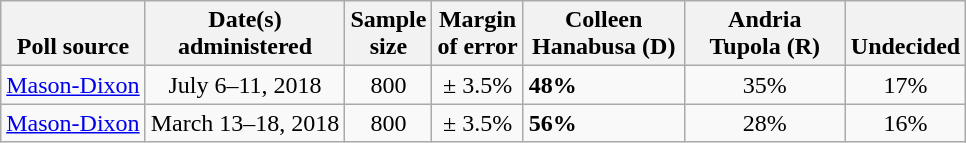<table class="wikitable">
<tr valign=bottom>
<th>Poll source</th>
<th>Date(s)<br>administered</th>
<th>Sample<br>size</th>
<th>Margin<br>of error</th>
<th style="width:100px;">Colleen<br>Hanabusa (D)</th>
<th style="width:100px;">Andria<br>Tupola (R)</th>
<th>Undecided</th>
</tr>
<tr>
<td><a href='#'>Mason-Dixon</a></td>
<td align=center>July 6–11, 2018</td>
<td align=center>800</td>
<td align=center>± 3.5%</td>
<td><strong>48%</strong></td>
<td align=center>35%</td>
<td align=center>17%</td>
</tr>
<tr>
<td><a href='#'>Mason-Dixon</a></td>
<td align=center>March 13–18, 2018</td>
<td align=center>800</td>
<td align=center>± 3.5%</td>
<td><strong>56%</strong></td>
<td align=center>28%</td>
<td align=center>16%</td>
</tr>
</table>
